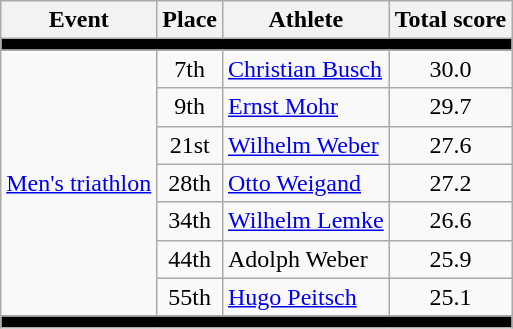<table class=wikitable>
<tr>
<th>Event</th>
<th>Place</th>
<th>Athlete</th>
<th>Total score</th>
</tr>
<tr bgcolor=black>
<td colspan=4></td>
</tr>
<tr align=center>
<td rowspan=7><a href='#'>Men's triathlon</a></td>
<td>7th</td>
<td align=left><a href='#'>Christian Busch</a></td>
<td>30.0</td>
</tr>
<tr align=center>
<td>9th</td>
<td align=left><a href='#'>Ernst Mohr</a></td>
<td>29.7</td>
</tr>
<tr align=center>
<td>21st</td>
<td align=left><a href='#'>Wilhelm Weber</a></td>
<td>27.6</td>
</tr>
<tr align=center>
<td>28th</td>
<td align=left><a href='#'>Otto Weigand</a></td>
<td>27.2</td>
</tr>
<tr align=center>
<td>34th</td>
<td align=left><a href='#'>Wilhelm Lemke</a></td>
<td>26.6</td>
</tr>
<tr align=center>
<td>44th</td>
<td align=left>Adolph Weber</td>
<td>25.9</td>
</tr>
<tr align=center>
<td>55th</td>
<td align=left><a href='#'>Hugo Peitsch</a></td>
<td>25.1</td>
</tr>
<tr bgcolor=black>
<td colspan=4></td>
</tr>
</table>
